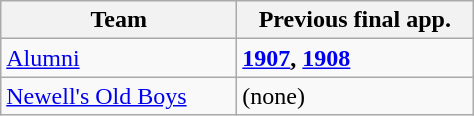<table class="wikitable">
<tr>
<th width=150px>Team</th>
<th width=150px>Previous final app.</th>
</tr>
<tr>
<td><a href='#'>Alumni</a></td>
<td><strong><a href='#'>1907</a>, <a href='#'>1908</a></strong></td>
</tr>
<tr>
<td><a href='#'>Newell's Old Boys</a></td>
<td>(none)</td>
</tr>
</table>
